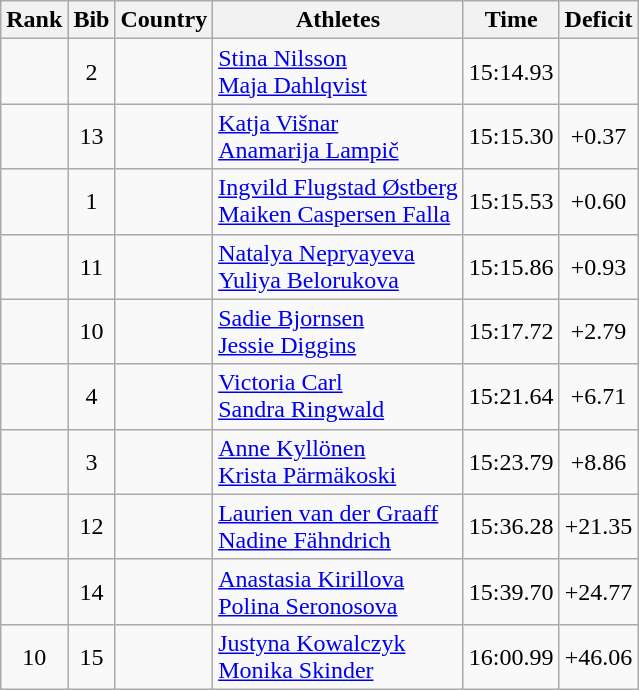<table class="wikitable sortable" style="text-align:center">
<tr>
<th>Rank</th>
<th>Bib</th>
<th>Country</th>
<th>Athletes</th>
<th>Time</th>
<th>Deficit</th>
</tr>
<tr>
<td></td>
<td>2</td>
<td align=left></td>
<td align=left><a href='#'>Stina Nilsson</a><br><a href='#'>Maja Dahlqvist</a></td>
<td>15:14.93</td>
<td></td>
</tr>
<tr>
<td></td>
<td>13</td>
<td align=left></td>
<td align=left><a href='#'>Katja Višnar</a><br><a href='#'>Anamarija Lampič</a></td>
<td>15:15.30</td>
<td>+0.37</td>
</tr>
<tr>
<td></td>
<td>1</td>
<td align=left></td>
<td align=left><a href='#'>Ingvild Flugstad Østberg</a><br><a href='#'>Maiken Caspersen Falla</a></td>
<td>15:15.53</td>
<td>+0.60</td>
</tr>
<tr>
<td></td>
<td>11</td>
<td align=left></td>
<td align=left><a href='#'>Natalya Nepryayeva</a><br><a href='#'>Yuliya Belorukova</a></td>
<td>15:15.86</td>
<td>+0.93</td>
</tr>
<tr>
<td></td>
<td>10</td>
<td align=left></td>
<td align=left><a href='#'>Sadie Bjornsen</a><br><a href='#'>Jessie Diggins</a></td>
<td>15:17.72</td>
<td>+2.79</td>
</tr>
<tr>
<td></td>
<td>4</td>
<td align=left></td>
<td align=left><a href='#'>Victoria Carl</a><br><a href='#'>Sandra Ringwald</a></td>
<td>15:21.64</td>
<td>+6.71</td>
</tr>
<tr>
<td></td>
<td>3</td>
<td align=left></td>
<td align=left><a href='#'>Anne Kyllönen</a><br><a href='#'>Krista Pärmäkoski</a></td>
<td>15:23.79</td>
<td>+8.86</td>
</tr>
<tr>
<td></td>
<td>12</td>
<td align=left></td>
<td align=left><a href='#'>Laurien van der Graaff</a><br><a href='#'>Nadine Fähndrich</a></td>
<td>15:36.28</td>
<td>+21.35</td>
</tr>
<tr>
<td></td>
<td>14</td>
<td align=left></td>
<td align=left><a href='#'>Anastasia Kirillova</a><br><a href='#'>Polina Seronosova</a></td>
<td>15:39.70</td>
<td>+24.77</td>
</tr>
<tr>
<td>10</td>
<td>15</td>
<td align=left></td>
<td align=left><a href='#'>Justyna Kowalczyk</a><br><a href='#'>Monika Skinder</a></td>
<td>16:00.99</td>
<td>+46.06</td>
</tr>
</table>
